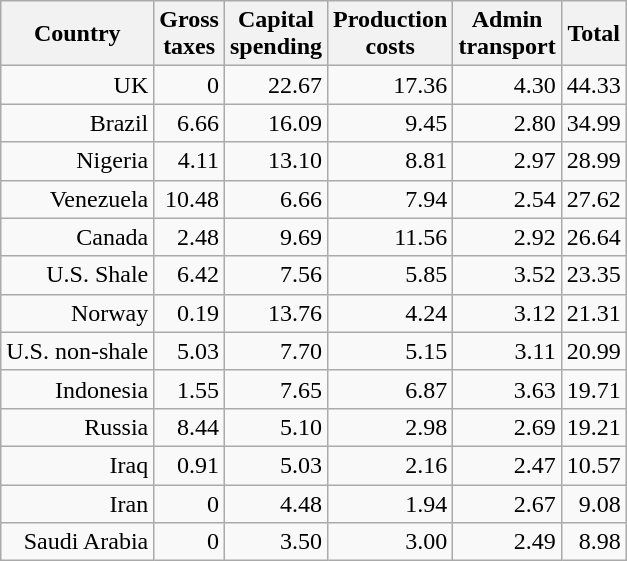<table class="wikitable sortable" style=text-align:right>
<tr>
<th>Country</th>
<th>Gross<br>taxes</th>
<th>Capital<br>spending</th>
<th>Production<br>costs</th>
<th>Admin<br>transport</th>
<th>Total</th>
</tr>
<tr>
<td>UK</td>
<td>0</td>
<td>22.67</td>
<td>17.36</td>
<td>4.30</td>
<td>44.33</td>
</tr>
<tr>
<td>Brazil</td>
<td>6.66</td>
<td>16.09</td>
<td>9.45</td>
<td>2.80</td>
<td>34.99</td>
</tr>
<tr>
<td>Nigeria</td>
<td>4.11</td>
<td>13.10</td>
<td>8.81</td>
<td>2.97</td>
<td>28.99</td>
</tr>
<tr>
<td>Venezuela</td>
<td>10.48</td>
<td>6.66</td>
<td>7.94</td>
<td>2.54</td>
<td>27.62</td>
</tr>
<tr>
<td>Canada</td>
<td>2.48</td>
<td>9.69</td>
<td>11.56</td>
<td>2.92</td>
<td>26.64</td>
</tr>
<tr>
<td>U.S. Shale</td>
<td>6.42</td>
<td>7.56</td>
<td>5.85</td>
<td>3.52</td>
<td>23.35</td>
</tr>
<tr>
<td>Norway</td>
<td>0.19</td>
<td>13.76</td>
<td>4.24</td>
<td>3.12</td>
<td>21.31</td>
</tr>
<tr>
<td>U.S. non-shale</td>
<td>5.03</td>
<td>7.70</td>
<td>5.15</td>
<td>3.11</td>
<td>20.99</td>
</tr>
<tr>
<td>Indonesia</td>
<td>1.55</td>
<td>7.65</td>
<td>6.87</td>
<td>3.63</td>
<td>19.71</td>
</tr>
<tr>
<td>Russia</td>
<td>8.44</td>
<td>5.10</td>
<td>2.98</td>
<td>2.69</td>
<td>19.21</td>
</tr>
<tr>
<td>Iraq</td>
<td>0.91</td>
<td>5.03</td>
<td>2.16</td>
<td>2.47</td>
<td>10.57</td>
</tr>
<tr>
<td>Iran</td>
<td>0</td>
<td>4.48</td>
<td>1.94</td>
<td>2.67</td>
<td>9.08</td>
</tr>
<tr>
<td>Saudi Arabia</td>
<td>0</td>
<td>3.50</td>
<td>3.00</td>
<td>2.49</td>
<td>8.98</td>
</tr>
</table>
